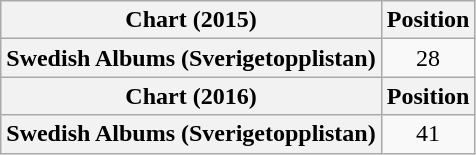<table class="wikitable plainrowheaders">
<tr>
<th scope="col">Chart (2015)</th>
<th scope="col">Position</th>
</tr>
<tr>
<th scope="row">Swedish Albums (Sverigetopplistan)</th>
<td style="text-align:center">28</td>
</tr>
<tr>
<th scope="col">Chart (2016)</th>
<th scope="col">Position</th>
</tr>
<tr>
<th scope="row">Swedish Albums (Sverigetopplistan)</th>
<td style="text-align:center">41</td>
</tr>
</table>
